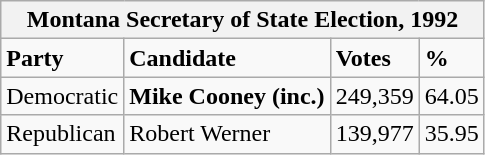<table class="wikitable">
<tr>
<th colspan="4">Montana Secretary of State Election, 1992</th>
</tr>
<tr>
<td><strong>Party</strong></td>
<td><strong>Candidate</strong></td>
<td><strong>Votes</strong></td>
<td><strong>%</strong></td>
</tr>
<tr>
<td>Democratic</td>
<td><strong>Mike Cooney (inc.)</strong></td>
<td>249,359</td>
<td>64.05</td>
</tr>
<tr>
<td>Republican</td>
<td>Robert Werner</td>
<td>139,977</td>
<td>35.95</td>
</tr>
</table>
